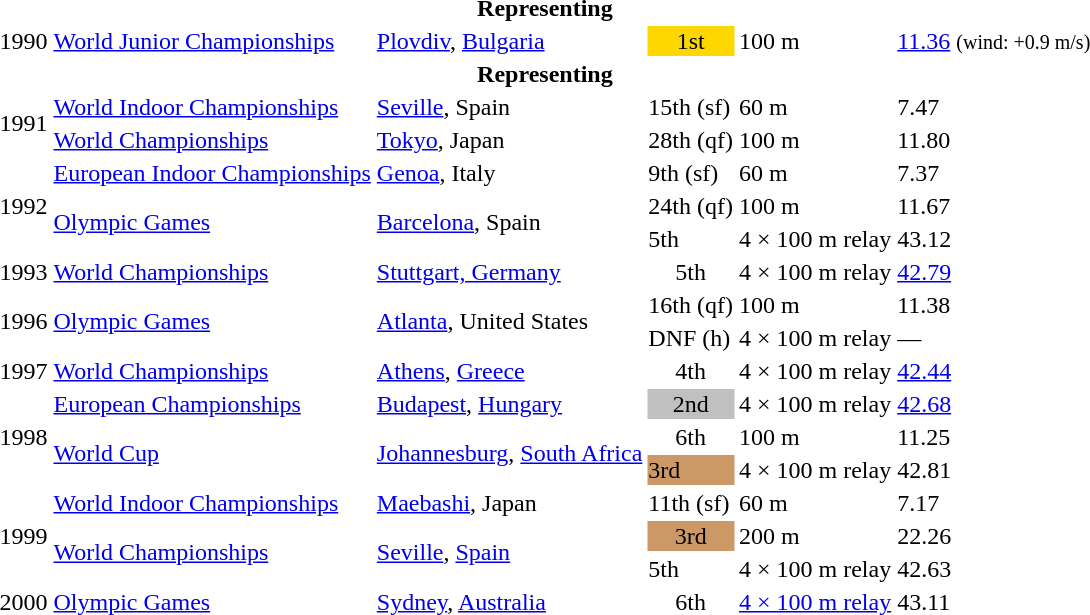<table>
<tr>
<th colspan="6">Representing </th>
</tr>
<tr>
<td>1990</td>
<td><a href='#'>World Junior Championships</a></td>
<td><a href='#'>Plovdiv</a>, <a href='#'>Bulgaria</a></td>
<td bgcolor="gold" align="center">1st</td>
<td>100 m</td>
<td><a href='#'>11.36</a> <small>(wind: +0.9 m/s)</small></td>
</tr>
<tr>
<th colspan="6">Representing </th>
</tr>
<tr>
<td rowspan=2>1991</td>
<td><a href='#'>World Indoor Championships</a></td>
<td><a href='#'>Seville</a>, Spain</td>
<td>15th (sf)</td>
<td>60 m</td>
<td>7.47</td>
</tr>
<tr>
<td><a href='#'>World Championships</a></td>
<td><a href='#'>Tokyo</a>, Japan</td>
<td>28th (qf)</td>
<td>100 m</td>
<td>11.80</td>
</tr>
<tr>
<td rowspan=3>1992</td>
<td><a href='#'>European Indoor Championships</a></td>
<td><a href='#'>Genoa</a>, Italy</td>
<td>9th (sf)</td>
<td>60 m</td>
<td>7.37</td>
</tr>
<tr>
<td rowspan=2><a href='#'>Olympic Games</a></td>
<td rowspan=2><a href='#'>Barcelona</a>, Spain</td>
<td>24th (qf)</td>
<td>100 m</td>
<td>11.67</td>
</tr>
<tr>
<td>5th</td>
<td>4 × 100 m relay</td>
<td>43.12</td>
</tr>
<tr>
<td>1993</td>
<td><a href='#'>World Championships</a></td>
<td><a href='#'>Stuttgart, Germany</a></td>
<td align="center">5th</td>
<td>4 × 100 m relay</td>
<td><a href='#'>42.79</a></td>
</tr>
<tr>
<td rowspan=2>1996</td>
<td rowspan=2><a href='#'>Olympic Games</a></td>
<td rowspan=2><a href='#'>Atlanta</a>, United States</td>
<td>16th (qf)</td>
<td>100 m</td>
<td>11.38</td>
</tr>
<tr>
<td>DNF (h)</td>
<td>4 × 100 m relay</td>
<td>—</td>
</tr>
<tr>
<td>1997</td>
<td><a href='#'>World Championships</a></td>
<td><a href='#'>Athens</a>, <a href='#'>Greece</a></td>
<td align="center">4th</td>
<td>4 × 100 m relay</td>
<td><a href='#'>42.44</a></td>
</tr>
<tr>
<td rowspan=3>1998</td>
<td><a href='#'>European Championships</a></td>
<td><a href='#'>Budapest</a>, <a href='#'>Hungary</a></td>
<td bgcolor="silver" align="center">2nd</td>
<td>4 × 100 m relay</td>
<td><a href='#'>42.68</a></td>
</tr>
<tr>
<td rowspan=2><a href='#'>World Cup</a></td>
<td rowspan=2><a href='#'>Johannesburg</a>, <a href='#'>South Africa</a></td>
<td align="center">6th</td>
<td>100 m</td>
<td>11.25</td>
</tr>
<tr>
<td bgcolor=cc9966>3rd</td>
<td>4 × 100 m relay</td>
<td>42.81</td>
</tr>
<tr>
<td rowspan=3>1999</td>
<td><a href='#'>World Indoor Championships</a></td>
<td><a href='#'>Maebashi</a>, Japan</td>
<td>11th (sf)</td>
<td>60 m</td>
<td>7.17</td>
</tr>
<tr>
<td rowspan=2><a href='#'>World Championships</a></td>
<td rowspan=2><a href='#'>Seville</a>, <a href='#'>Spain</a></td>
<td bgcolor="cc9966" align="center">3rd</td>
<td>200 m</td>
<td>22.26</td>
</tr>
<tr>
<td>5th</td>
<td>4 × 100 m relay</td>
<td>42.63</td>
</tr>
<tr>
<td>2000</td>
<td><a href='#'>Olympic Games</a></td>
<td><a href='#'>Sydney</a>, <a href='#'>Australia</a></td>
<td align="center">6th</td>
<td><a href='#'>4 × 100 m relay</a></td>
<td>43.11</td>
</tr>
</table>
